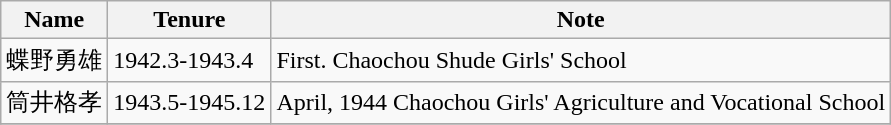<table class="wikitable" align="light">
<tr>
<th>Name</th>
<th>Tenure</th>
<th>Note</th>
</tr>
<tr>
<td>蝶野勇雄</td>
<td>1942.3-1943.4</td>
<td>First. Chaochou Shude Girls' School</td>
</tr>
<tr>
<td>筒井格孝</td>
<td>1943.5-1945.12</td>
<td>April, 1944 Chaochou Girls' Agriculture and Vocational School</td>
</tr>
<tr>
</tr>
</table>
